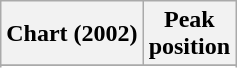<table class="wikitable sortable plainrowheaders" style="text-align:center">
<tr>
<th scope="col">Chart (2002)</th>
<th scope="col">Peak<br> position</th>
</tr>
<tr>
</tr>
<tr>
</tr>
</table>
